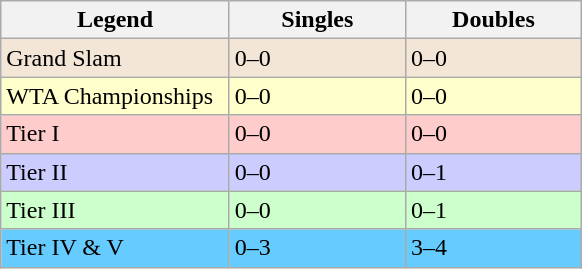<table class="wikitable sortable mw-collapsible mw-collapsed">
<tr>
<th width=145>Legend</th>
<th width=110>Singles</th>
<th width=110>Doubles</th>
</tr>
<tr style="background:#f3e6d7;">
<td>Grand Slam</td>
<td>0–0</td>
<td>0–0</td>
</tr>
<tr style="background:#ffc;">
<td>WTA Championships</td>
<td>0–0</td>
<td>0–0</td>
</tr>
<tr style="background:#fcc;">
<td>Tier I</td>
<td>0–0</td>
<td>0–0</td>
</tr>
<tr style="background:#ccf;">
<td>Tier II</td>
<td>0–0</td>
<td>0–1</td>
</tr>
<tr style="background:#cfc;">
<td>Tier III</td>
<td>0–0</td>
<td>0–1</td>
</tr>
<tr style="background:#6cf;">
<td>Tier IV & V</td>
<td>0–3</td>
<td>3–4</td>
</tr>
</table>
